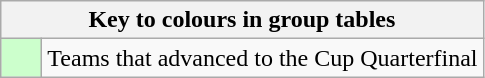<table class="wikitable" style="text-align: center;">
<tr>
<th colspan=2>Key to colours in group tables</th>
</tr>
<tr>
<td style="background:#cfc; width:20px;"></td>
<td align=left>Teams that advanced to the Cup Quarterfinal</td>
</tr>
</table>
